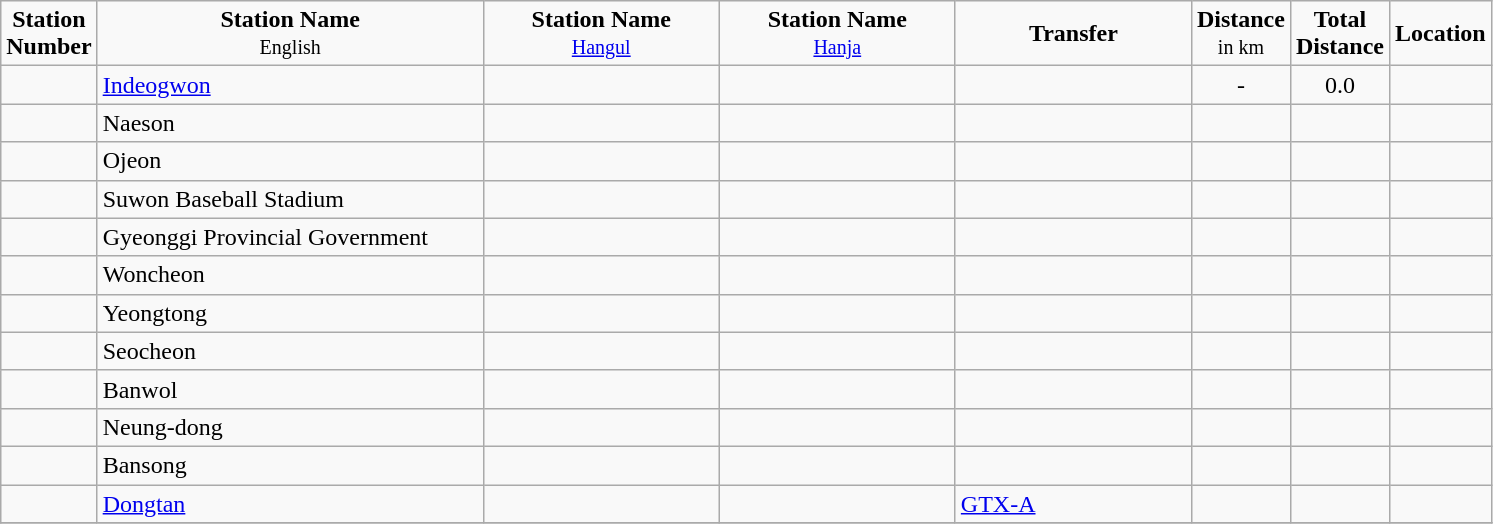<table class="wikitable">
<tr>
<td align=center><strong>Station<br>Number</strong></td>
<td width = "250pt" align=center><strong>Station Name</strong><br><small>English</small></td>
<td width = "150pt" align=center><strong>Station Name</strong><br><small><a href='#'>Hangul</a></small></td>
<td width = "150pt" align=center><strong>Station Name</strong><br><small><a href='#'>Hanja</a></small></td>
<td width = "150pt" align=center><strong>Transfer</strong></td>
<td align=center><strong>Distance</strong><br><small>in km</small></td>
<td align=center><strong>Total<br>Distance</strong></td>
<td colspan = "3" align=center><strong>Location</strong></td>
</tr>
<tr>
<td></td>
<td><a href='#'>Indeogwon</a></td>
<td></td>
<td></td>
<td></td>
<td align=center>-</td>
<td align=center>0.0</td>
<td></td>
</tr>
<tr>
<td></td>
<td>Naeson</td>
<td></td>
<td></td>
<td></td>
<td></td>
<td></td>
<td></td>
</tr>
<tr>
<td></td>
<td>Ojeon</td>
<td></td>
<td></td>
<td></td>
<td></td>
<td></td>
<td></td>
</tr>
<tr>
<td></td>
<td>Suwon Baseball Stadium</td>
<td></td>
<td></td>
<td></td>
<td></td>
<td></td>
<td></td>
</tr>
<tr>
<td></td>
<td>Gyeonggi Provincial Government</td>
<td></td>
<td></td>
<td><br></td>
<td></td>
<td></td>
<td></td>
</tr>
<tr>
<td></td>
<td>Woncheon</td>
<td></td>
<td></td>
<td></td>
<td></td>
<td></td>
<td></td>
</tr>
<tr>
<td></td>
<td>Yeongtong</td>
<td></td>
<td></td>
<td></td>
<td></td>
<td></td>
<td></td>
</tr>
<tr>
<td></td>
<td>Seocheon</td>
<td></td>
<td></td>
<td></td>
<td></td>
<td></td>
<td></td>
</tr>
<tr>
<td></td>
<td>Banwol</td>
<td></td>
<td></td>
<td></td>
<td></td>
<td></td>
<td></td>
</tr>
<tr>
<td></td>
<td>Neung-dong</td>
<td></td>
<td></td>
<td></td>
<td></td>
<td></td>
<td></td>
</tr>
<tr>
<td></td>
<td>Bansong</td>
<td></td>
<td></td>
<td></td>
<td></td>
<td></td>
<td></td>
</tr>
<tr>
<td></td>
<td><a href='#'>Dongtan</a></td>
<td></td>
<td></td>
<td><a href='#'>GTX-A</a><br></td>
<td></td>
<td></td>
<td></td>
</tr>
<tr>
</tr>
</table>
